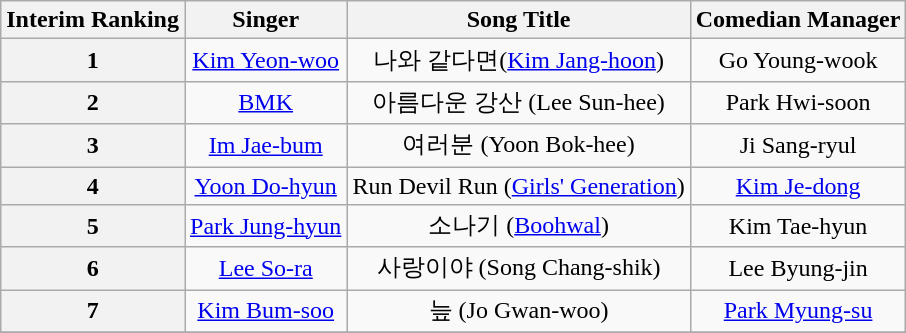<table class="wikitable">
<tr>
<th>Interim Ranking</th>
<th>Singer</th>
<th>Song Title</th>
<th>Comedian Manager</th>
</tr>
<tr align="center">
<th>1</th>
<td><a href='#'>Kim Yeon-woo</a></td>
<td>나와 같다면(<a href='#'>Kim Jang-hoon</a>)</td>
<td>Go Young-wook</td>
</tr>
<tr align="center">
<th>2</th>
<td><a href='#'>BMK</a></td>
<td>아름다운 강산 (Lee Sun-hee)</td>
<td>Park Hwi-soon</td>
</tr>
<tr align="center">
<th>3</th>
<td><a href='#'>Im Jae-bum</a></td>
<td>여러분 (Yoon Bok-hee)</td>
<td>Ji Sang-ryul</td>
</tr>
<tr align="center">
<th>4</th>
<td><a href='#'>Yoon Do-hyun</a></td>
<td>Run Devil Run (<a href='#'>Girls' Generation</a>)</td>
<td><a href='#'>Kim Je-dong</a></td>
</tr>
<tr align="center">
<th>5</th>
<td><a href='#'>Park Jung-hyun</a></td>
<td>소나기 (<a href='#'>Boohwal</a>)</td>
<td>Kim Tae-hyun</td>
</tr>
<tr align="center">
<th>6</th>
<td><a href='#'>Lee So-ra</a></td>
<td>사랑이야 (Song Chang-shik)</td>
<td>Lee Byung-jin</td>
</tr>
<tr align="center">
<th>7</th>
<td><a href='#'>Kim Bum-soo</a></td>
<td>늪 (Jo Gwan-woo)</td>
<td><a href='#'>Park Myung-su</a></td>
</tr>
<tr>
</tr>
</table>
